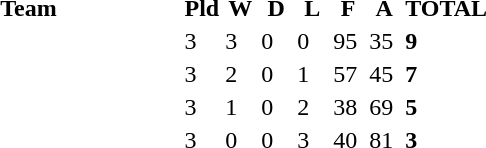<table>
<tr>
<td><br></td>
</tr>
<tr border=1 cellpadding=5 cellspacing=0>
<th width="200">Team</th>
<th width="20">Pld</th>
<th width="20">W</th>
<th width="20">D</th>
<th width="20">L</th>
<th width="20">F</th>
<th width="20">A</th>
<th width="20">TOTAL</th>
</tr>
<tr>
<td align=left></td>
<td>3</td>
<td>3</td>
<td>0</td>
<td>0</td>
<td>95</td>
<td>35</td>
<td><strong>9</strong></td>
</tr>
<tr>
<td align=left></td>
<td>3</td>
<td>2</td>
<td>0</td>
<td>1</td>
<td>57</td>
<td>45</td>
<td><strong>7</strong></td>
</tr>
<tr>
<td align=left></td>
<td>3</td>
<td>1</td>
<td>0</td>
<td>2</td>
<td>38</td>
<td>69</td>
<td><strong>5</strong></td>
</tr>
<tr>
<td align=left></td>
<td>3</td>
<td>0</td>
<td>0</td>
<td>3</td>
<td>40</td>
<td>81</td>
<td><strong>3</strong></td>
</tr>
</table>
